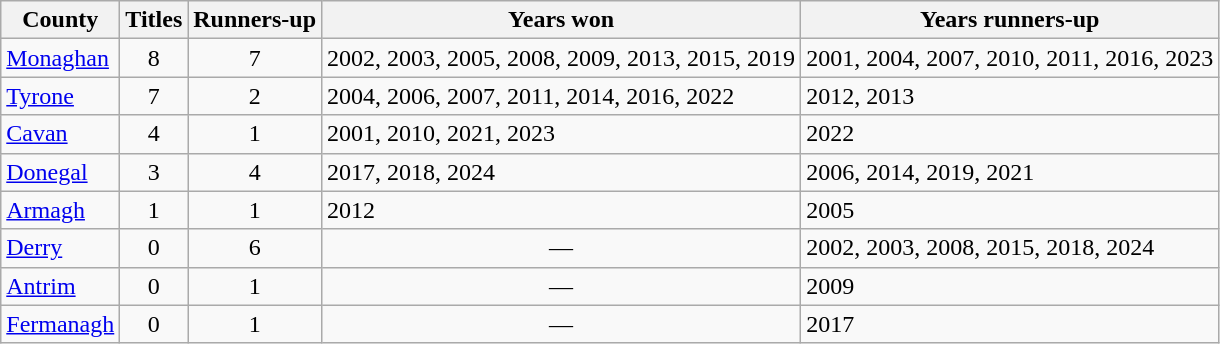<table class="wikitable sortable" style="text-align:center;">
<tr>
<th>County</th>
<th>Titles</th>
<th>Runners-up</th>
<th>Years won</th>
<th>Years runners-up</th>
</tr>
<tr>
<td style="text-align:left"><a href='#'>Monaghan</a></td>
<td>8</td>
<td>7</td>
<td style="text-align:left">2002, 2003, 2005, 2008, 2009, 2013, 2015, 2019</td>
<td style="text-align:left">2001, 2004, 2007, 2010, 2011, 2016, 2023</td>
</tr>
<tr>
<td style="text-align:left"><a href='#'>Tyrone</a></td>
<td>7</td>
<td>2</td>
<td style="text-align:left">2004, 2006, 2007, 2011, 2014, 2016, 2022</td>
<td style="text-align:left">2012, 2013</td>
</tr>
<tr>
<td style="text-align:left"><a href='#'>Cavan</a></td>
<td>4</td>
<td>1</td>
<td style="text-align:left">2001, 2010, 2021, 2023</td>
<td style="text-align:left">2022</td>
</tr>
<tr>
<td style="text-align:left"><a href='#'>Donegal</a></td>
<td>3</td>
<td>4</td>
<td style="text-align:left">2017, 2018, 2024</td>
<td style="text-align:left">2006, 2014, 2019, 2021</td>
</tr>
<tr>
<td style="text-align:left"><a href='#'>Armagh</a></td>
<td>1</td>
<td>1</td>
<td style="text-align:left">2012</td>
<td style="text-align:left">2005</td>
</tr>
<tr>
<td style="text-align:left"><a href='#'>Derry</a></td>
<td>0</td>
<td>6</td>
<td>—</td>
<td style="text-align:left">2002, 2003, 2008, 2015, 2018, 2024</td>
</tr>
<tr>
<td style="text-align:left"><a href='#'>Antrim</a></td>
<td>0</td>
<td>1</td>
<td>—</td>
<td style="text-align:left">2009</td>
</tr>
<tr>
<td style="text-align:left"><a href='#'>Fermanagh</a></td>
<td>0</td>
<td>1</td>
<td>—</td>
<td style="text-align:left">2017</td>
</tr>
</table>
